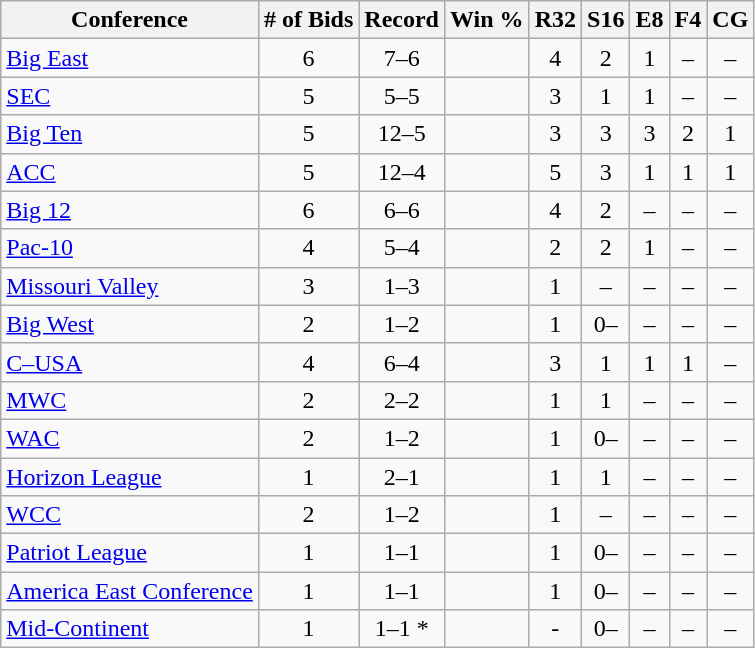<table class="wikitable sortable">
<tr>
<th>Conference</th>
<th># of Bids</th>
<th>Record</th>
<th>Win %</th>
<th>R32</th>
<th>S16</th>
<th>E8</th>
<th>F4</th>
<th>CG</th>
</tr>
<tr style="text-align:center;">
<td align="left"><a href='#'>Big East</a></td>
<td>6</td>
<td>7–6</td>
<td></td>
<td>4</td>
<td>2</td>
<td>1</td>
<td>–</td>
<td>–</td>
</tr>
<tr style="text-align:center;">
<td align="left"><a href='#'>SEC</a></td>
<td>5</td>
<td>5–5</td>
<td></td>
<td>3</td>
<td>1</td>
<td>1</td>
<td>–</td>
<td>–</td>
</tr>
<tr style="text-align:center;">
<td align="left"><a href='#'>Big Ten</a></td>
<td>5</td>
<td>12–5</td>
<td></td>
<td>3</td>
<td>3</td>
<td>3</td>
<td>2</td>
<td>1</td>
</tr>
<tr style="text-align:center;">
<td align="left"><a href='#'>ACC</a></td>
<td>5</td>
<td>12–4</td>
<td></td>
<td>5</td>
<td>3</td>
<td>1</td>
<td>1</td>
<td>1</td>
</tr>
<tr style="text-align:center;">
<td align="left"><a href='#'>Big 12</a></td>
<td>6</td>
<td>6–6</td>
<td></td>
<td>4</td>
<td>2</td>
<td>–</td>
<td>–</td>
<td>–</td>
</tr>
<tr style="text-align:center;">
<td align="left"><a href='#'>Pac-10</a></td>
<td>4</td>
<td>5–4</td>
<td></td>
<td>2</td>
<td>2</td>
<td>1</td>
<td>–</td>
<td>–</td>
</tr>
<tr style="text-align:center;">
<td align="left"><a href='#'>Missouri Valley</a></td>
<td>3</td>
<td>1–3</td>
<td></td>
<td>1</td>
<td>–</td>
<td>–</td>
<td>–</td>
<td>–</td>
</tr>
<tr style="text-align:center;">
<td align="left"><a href='#'>Big West</a></td>
<td>2</td>
<td>1–2</td>
<td></td>
<td>1</td>
<td><span>0</span>–</td>
<td>–</td>
<td>–</td>
<td>–</td>
</tr>
<tr style="text-align:center;">
<td align="left"><a href='#'>C–USA</a></td>
<td>4</td>
<td>6–4</td>
<td></td>
<td>3</td>
<td>1</td>
<td>1</td>
<td>1</td>
<td>–</td>
</tr>
<tr style="text-align:center;">
<td align="left"><a href='#'>MWC</a></td>
<td>2</td>
<td>2–2</td>
<td></td>
<td>1</td>
<td>1</td>
<td>–</td>
<td>–</td>
<td>–</td>
</tr>
<tr style="text-align:center;">
<td align="left"><a href='#'>WAC</a></td>
<td>2</td>
<td>1–2</td>
<td></td>
<td>1</td>
<td><span>0</span>–</td>
<td>–</td>
<td>–</td>
<td>–</td>
</tr>
<tr style="text-align:center;">
<td align="left"><a href='#'>Horizon League</a></td>
<td>1</td>
<td>2–1</td>
<td></td>
<td>1</td>
<td>1</td>
<td>–</td>
<td>–</td>
<td>–</td>
</tr>
<tr style="text-align:center;">
<td align="left"><a href='#'>WCC</a></td>
<td>2</td>
<td>1–2</td>
<td></td>
<td>1</td>
<td>–</td>
<td>–</td>
<td>–</td>
<td>–</td>
</tr>
<tr style="text-align:center;">
<td align="left"><a href='#'>Patriot League</a></td>
<td>1</td>
<td>1–1</td>
<td></td>
<td>1</td>
<td><span>0</span>–</td>
<td>–</td>
<td>–</td>
<td>–</td>
</tr>
<tr style="text-align:center;">
<td align="left"><a href='#'>America East Conference</a></td>
<td>1</td>
<td>1–1</td>
<td></td>
<td>1</td>
<td><span>0</span>–</td>
<td>–</td>
<td>–</td>
<td>–</td>
</tr>
<tr style="text-align:center;">
<td align="left"><a href='#'>Mid-Continent</a></td>
<td>1</td>
<td>1–1 *</td>
<td></td>
<td>-</td>
<td><span>0</span>–</td>
<td>–</td>
<td>–</td>
<td>–</td>
</tr>
</table>
